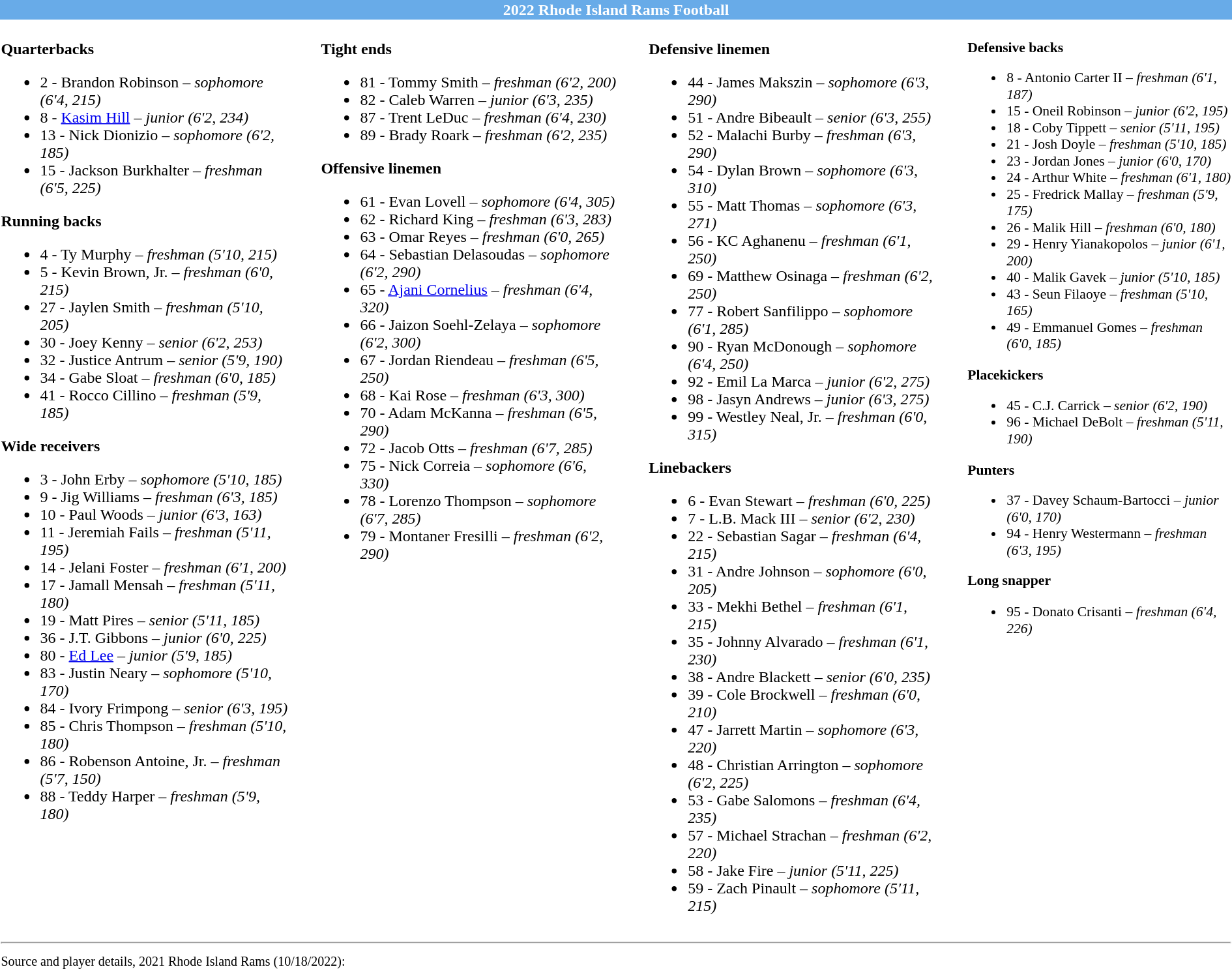<table class="toccolours" style="text-align: left;">
<tr>
<td colspan=11 style="color:#FFFFFF;background:#68ABE8; text-align: center"><strong>2022 Rhode Island Rams Football</strong></td>
</tr>
<tr>
<td valign="top"><br><strong>Quarterbacks</strong><ul><li>2 - Brandon Robinson – <em> sophomore (6'4, 215)</em></li><li>8 - <a href='#'>Kasim Hill</a> – <em> junior (6'2, 234)</em></li><li>13 - Nick Dionizio – <em> sophomore (6'2, 185)</em></li><li>15 - Jackson Burkhalter – <em>freshman (6'5, 225)</em></li></ul><strong>Running backs</strong><ul><li>4 - Ty Murphy – <em> freshman (5'10, 215)</em></li><li>5 - Kevin Brown, Jr. – <em> freshman (6'0, 215)</em></li><li>27 - Jaylen Smith – <em>freshman (5'10, 205)</em></li><li>30 - Joey Kenny – <em> senior (6'2, 253)</em></li><li>32 - Justice Antrum – <em>senior (5'9, 190)</em></li><li>34 - Gabe Sloat – <em> freshman (6'0, 185)</em></li><li>41 - Rocco Cillino – <em>freshman (5'9, 185)</em></li></ul><strong>Wide receivers</strong><ul><li>3 - John Erby – <em> sophomore (5'10, 185)</em></li><li>9 - Jig Williams – <em>freshman (6'3, 185)</em></li><li>10 - Paul Woods – <em> junior (6'3, 163)</em></li><li>11 - Jeremiah Fails – <em> freshman (5'11, 195)</em></li><li>14 - Jelani Foster – <em> freshman (6'1, 200)</em></li><li>17 - Jamall Mensah – <em>freshman (5'11, 180)</em></li><li>19 - Matt Pires – <em>senior (5'11, 185)</em></li><li>36 - J.T. Gibbons – <em>junior (6'0, 225)</em></li><li>80 - <a href='#'>Ed Lee</a> – <em> junior (5'9, 185)</em></li><li>83 - Justin Neary – <em> sophomore (5'10, 170)</em></li><li>84 - Ivory Frimpong – <em>senior (6'3, 195)</em></li><li>85 - Chris Thompson – <em>freshman (5'10, 180)</em></li><li>86 - Robenson Antoine, Jr. – <em> freshman (5'7, 150)</em></li><li>88 - Teddy Harper – <em> freshman (5'9, 180)</em></li></ul></td>
<td width="25"> </td>
<td valign="top"><br><strong>Tight ends</strong><ul><li>81 - Tommy Smith – <em> freshman (6'2, 200)</em></li><li>82 - Caleb Warren – <em>junior (6'3, 235)</em></li><li>87 - Trent LeDuc – <em>freshman (6'4, 230)</em></li><li>89 - Brady Roark – <em> freshman (6'2, 235)</em></li></ul><strong>Offensive linemen</strong><ul><li>61 - Evan Lovell – <em> sophomore (6'4, 305)</em></li><li>62 - Richard King – <em>freshman (6'3, 283)</em></li><li>63 - Omar Reyes – <em>freshman (6'0, 265)</em></li><li>64 - Sebastian Delasoudas – <em> sophomore (6'2, 290)</em></li><li>65 - <a href='#'>Ajani Cornelius</a> – <em>freshman (6'4, 320)</em></li><li>66 - Jaizon Soehl-Zelaya – <em> sophomore (6'2, 300)</em></li><li>67 - Jordan Riendeau – <em> freshman (6'5, 250)</em></li><li>68 - Kai Rose – <em>freshman (6'3, 300)</em></li><li>70 - Adam McKanna – <em>freshman (6'5, 290)</em></li><li>72 - Jacob Otts – <em>freshman (6'7, 285)</em></li><li>75 - Nick Correia – <em> sophomore (6'6, 330)</em></li><li>78 - Lorenzo Thompson – <em> sophomore (6'7, 285)</em></li><li>79 - Montaner Fresilli – <em> freshman (6'2, 290)</em></li></ul></td>
<td width="25"> </td>
<td valign="top"><br><strong>Defensive linemen</strong><ul><li>44 - James Makszin – <em> sophomore (6'3, 290)</em></li><li>51 - Andre Bibeault – <em> senior (6'3, 255)</em></li><li>52 - Malachi Burby – <em> freshman (6'3, 290)</em></li><li>54 - Dylan Brown – <em> sophomore (6'3, 310)</em></li><li>55 - Matt Thomas – <em>sophomore (6'3, 271)</em></li><li>56 - KC Aghanenu – <em>freshman (6'1, 250)</em></li><li>69 - Matthew Osinaga – <em>freshman (6'2, 250)</em></li><li>77 - Robert Sanfilippo – <em> sophomore (6'1, 285)</em></li><li>90 - Ryan McDonough – <em> sophomore (6'4, 250)</em></li><li>92 - Emil La Marca – <em> junior (6'2, 275)</em></li><li>98 - Jasyn Andrews – <em>junior (6'3, 275)</em></li><li>99 - Westley Neal, Jr. – <em>freshman (6'0, 315)</em></li></ul><strong>Linebackers</strong><ul><li>6 - Evan Stewart – <em> freshman (6'0, 225)</em></li><li>7 - L.B. Mack III – <em> senior (6'2, 230)</em></li><li>22 - Sebastian Sagar – <em>freshman (6'4, 215)</em></li><li>31 - Andre Johnson – <em> sophomore (6'0, 205)</em></li><li>33 - Mekhi Bethel – <em>freshman (6'1, 215)</em></li><li>35 - Johnny Alvarado – <em> freshman (6'1, 230)</em></li><li>38 - Andre Blackett – <em>senior (6'0, 235)</em></li><li>39 - Cole Brockwell – <em> freshman (6'0, 210)</em></li><li>47 - Jarrett Martin – <em> sophomore (6'3, 220)</em></li><li>48 - Christian Arrington – <em> sophomore (6'2, 225)</em></li><li>53 - Gabe Salomons – <em>freshman (6'4, 235)</em></li><li>57 - Michael Strachan – <em>freshman (6'2, 220)</em></li><li>58 - Jake Fire – <em> junior (5'11, 225)</em></li><li>59 - Zach Pinault – <em> sophomore (5'11, 215)</em></li></ul></td>
<td width="25"> </td>
<td style="font-size:90%; vertical-align:top;"><br><strong>Defensive backs</strong><ul><li>8 - Antonio Carter II – <em> freshman (6'1, 187)</em></li><li>15 - Oneil Robinson – <em>junior (6'2, 195)</em></li><li>18 - Coby Tippett – <em>senior (5'11, 195)</em></li><li>21 - Josh Doyle – <em>freshman (5'10, 185)</em></li><li>23 - Jordan Jones – <em> junior (6'0, 170)</em></li><li>24 - Arthur White – <em>freshman (6'1, 180)</em></li><li>25 - Fredrick Mallay – <em>freshman (5'9, 175)</em></li><li>26 - Malik Hill – <em>freshman (6'0, 180)</em></li><li>29 - Henry Yianakopolos – <em> junior (6'1, 200)</em></li><li>40 - Malik Gavek – <em> junior (5'10, 185)</em></li><li>43 - Seun Filaoye – <em> freshman (5'10, 165)</em></li><li>49 - Emmanuel Gomes – <em> freshman (6'0, 185)</em></li></ul><strong>Placekickers</strong><ul><li>45 - C.J. Carrick – <em>senior (6'2, 190)</em></li><li>96 - Michael DeBolt – <em>freshman (5'11, 190)</em></li></ul><strong>Punters</strong><ul><li>37 - Davey Schaum-Bartocci – <em> junior (6'0, 170)</em></li><li>94 - Henry Westermann – <em> freshman (6'3, 195)</em></li></ul><strong>Long snapper</strong><ul><li>95  - Donato Crisanti – <em>freshman (6'4, 226)</em></li></ul></td>
</tr>
<tr>
<td colspan="7"><hr><small>Source and player details, 2021 Rhode Island Rams (10/18/2022):</small></td>
</tr>
</table>
